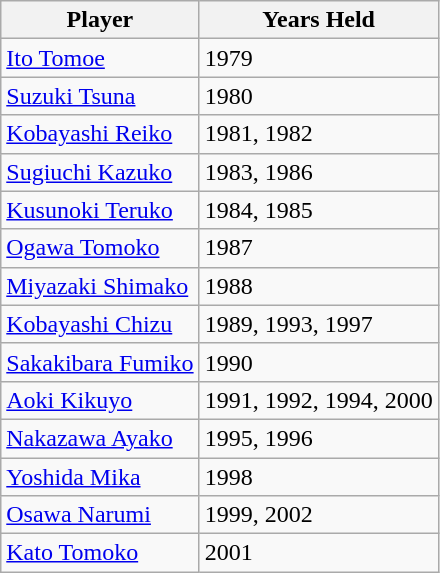<table class="wikitable">
<tr>
<th>Player</th>
<th>Years Held</th>
</tr>
<tr>
<td><a href='#'>Ito Tomoe</a></td>
<td>1979</td>
</tr>
<tr>
<td><a href='#'>Suzuki Tsuna</a></td>
<td>1980</td>
</tr>
<tr>
<td><a href='#'>Kobayashi Reiko</a></td>
<td>1981, 1982</td>
</tr>
<tr>
<td><a href='#'>Sugiuchi Kazuko</a></td>
<td>1983, 1986</td>
</tr>
<tr>
<td><a href='#'>Kusunoki Teruko</a></td>
<td>1984, 1985</td>
</tr>
<tr>
<td><a href='#'>Ogawa Tomoko</a></td>
<td>1987</td>
</tr>
<tr>
<td><a href='#'>Miyazaki Shimako</a></td>
<td>1988</td>
</tr>
<tr>
<td><a href='#'>Kobayashi Chizu</a></td>
<td>1989, 1993, 1997</td>
</tr>
<tr>
<td><a href='#'>Sakakibara Fumiko</a></td>
<td>1990</td>
</tr>
<tr>
<td><a href='#'>Aoki Kikuyo</a></td>
<td>1991, 1992, 1994, 2000</td>
</tr>
<tr>
<td><a href='#'>Nakazawa Ayako</a></td>
<td>1995, 1996</td>
</tr>
<tr>
<td><a href='#'>Yoshida Mika</a></td>
<td>1998</td>
</tr>
<tr>
<td><a href='#'>Osawa Narumi</a></td>
<td>1999, 2002</td>
</tr>
<tr>
<td><a href='#'>Kato Tomoko</a></td>
<td>2001</td>
</tr>
</table>
